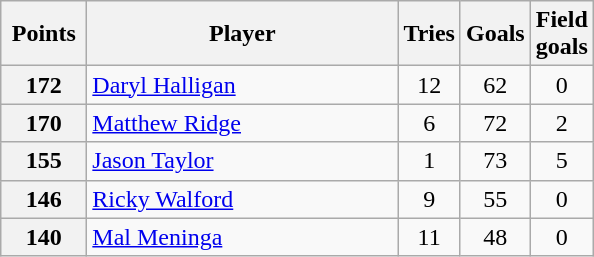<table class="wikitable" style="text-align:left;">
<tr>
<th width=50>Points</th>
<th width=200>Player</th>
<th width=30>Tries</th>
<th width=30>Goals</th>
<th width=30>Field goals</th>
</tr>
<tr>
<th>172</th>
<td> <a href='#'>Daryl Halligan</a></td>
<td align=center>12</td>
<td align=center>62</td>
<td align=center>0</td>
</tr>
<tr>
<th>170</th>
<td> <a href='#'>Matthew Ridge</a></td>
<td align=center>6</td>
<td align=center>72</td>
<td align=center>2</td>
</tr>
<tr>
<th>155</th>
<td> <a href='#'>Jason Taylor</a></td>
<td align=center>1</td>
<td align=center>73</td>
<td align=center>5</td>
</tr>
<tr>
<th>146</th>
<td> <a href='#'>Ricky Walford</a></td>
<td align=center>9</td>
<td align=center>55</td>
<td align=center>0</td>
</tr>
<tr>
<th>140</th>
<td> <a href='#'>Mal Meninga</a></td>
<td align=center>11</td>
<td align=center>48</td>
<td align=center>0</td>
</tr>
</table>
